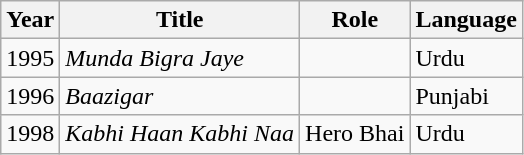<table class="wikitable">
<tr>
<th>Year</th>
<th>Title</th>
<th>Role</th>
<th>Language</th>
</tr>
<tr>
<td>1995</td>
<td><em>Munda Bigra Jaye</em></td>
<td></td>
<td>Urdu</td>
</tr>
<tr>
<td>1996</td>
<td><em>Baazigar</em></td>
<td></td>
<td>Punjabi</td>
</tr>
<tr>
<td>1998</td>
<td><em>Kabhi Haan Kabhi Naa</em></td>
<td>Hero Bhai</td>
<td>Urdu</td>
</tr>
</table>
